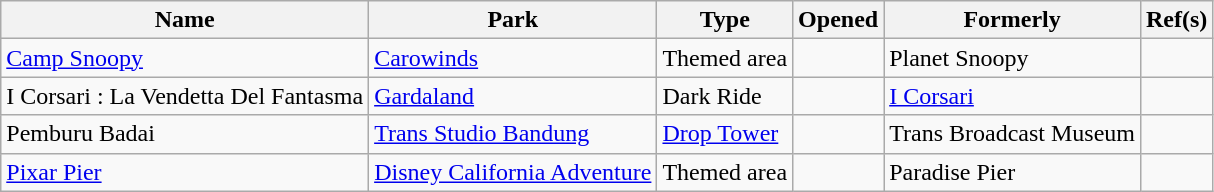<table class="wikitable sortable">
<tr>
<th>Name</th>
<th>Park</th>
<th>Type</th>
<th>Opened</th>
<th>Formerly</th>
<th class="unsortable">Ref(s)</th>
</tr>
<tr>
<td><a href='#'>Camp Snoopy</a></td>
<td><a href='#'>Carowinds</a></td>
<td>Themed area</td>
<td></td>
<td>Planet Snoopy</td>
<td></td>
</tr>
<tr>
<td>I Corsari : La Vendetta Del Fantasma</td>
<td><a href='#'>Gardaland</a></td>
<td>Dark Ride</td>
<td></td>
<td><a href='#'>I Corsari</a></td>
<td></td>
</tr>
<tr>
<td>Pemburu Badai</td>
<td><a href='#'>Trans Studio Bandung</a></td>
<td><a href='#'>Drop Tower</a></td>
<td></td>
<td>Trans Broadcast Museum</td>
<td></td>
</tr>
<tr>
<td><a href='#'>Pixar Pier</a></td>
<td><a href='#'>Disney California Adventure</a></td>
<td>Themed area</td>
<td></td>
<td>Paradise Pier</td>
<td></td>
</tr>
</table>
